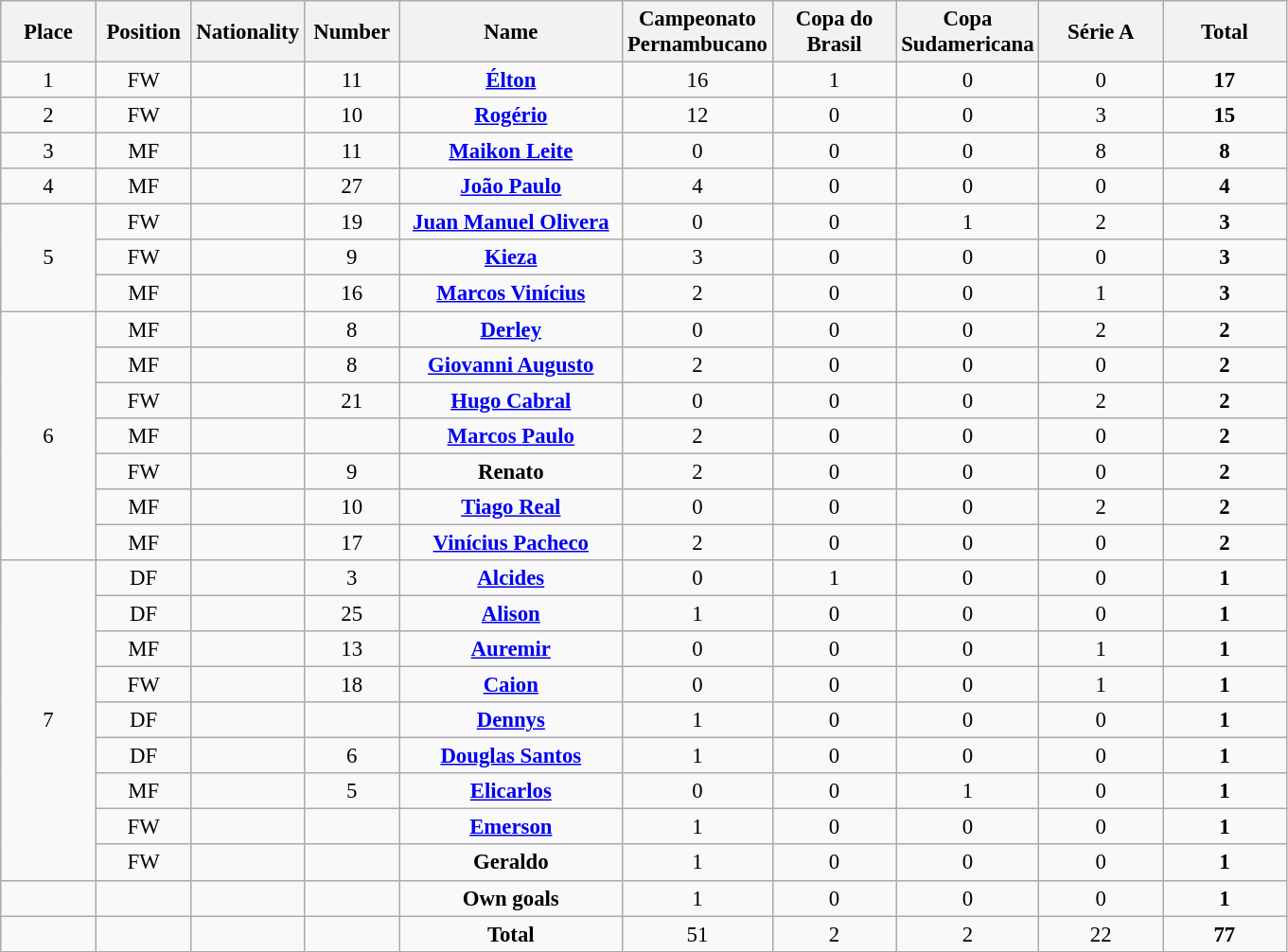<table class="wikitable" style="font-size: 95%; text-align: center;">
<tr>
<th width=60>Place</th>
<th width=60>Position</th>
<th width=60>Nationality</th>
<th width=60>Number</th>
<th width=150>Name</th>
<th width=80>Campeonato Pernambucano</th>
<th width=80>Copa do Brasil</th>
<th width=80>Copa Sudamericana</th>
<th width=80>Série A</th>
<th width=80>Total</th>
</tr>
<tr>
<td>1</td>
<td>FW</td>
<td></td>
<td>11</td>
<td><strong><a href='#'>Élton</a></strong></td>
<td>16</td>
<td>1</td>
<td>0</td>
<td>0</td>
<td><strong>17</strong></td>
</tr>
<tr>
<td>2</td>
<td>FW</td>
<td></td>
<td>10</td>
<td><strong><a href='#'>Rogério</a></strong></td>
<td>12</td>
<td>0</td>
<td>0</td>
<td>3</td>
<td><strong>15</strong></td>
</tr>
<tr>
<td>3</td>
<td>MF</td>
<td></td>
<td>11</td>
<td><strong><a href='#'>Maikon Leite</a></strong></td>
<td>0</td>
<td>0</td>
<td>0</td>
<td>8</td>
<td><strong>8</strong></td>
</tr>
<tr>
<td>4</td>
<td>MF</td>
<td></td>
<td>27</td>
<td><strong><a href='#'>João Paulo</a></strong></td>
<td>4</td>
<td>0</td>
<td>0</td>
<td>0</td>
<td><strong>4</strong></td>
</tr>
<tr>
<td rowspan="3">5</td>
<td>FW</td>
<td></td>
<td>19</td>
<td><strong><a href='#'>Juan Manuel Olivera</a></strong></td>
<td>0</td>
<td>0</td>
<td>1</td>
<td>2</td>
<td><strong>3</strong></td>
</tr>
<tr>
<td>FW</td>
<td></td>
<td>9</td>
<td><strong><a href='#'>Kieza</a></strong></td>
<td>3</td>
<td>0</td>
<td>0</td>
<td>0</td>
<td><strong>3</strong></td>
</tr>
<tr>
<td>MF</td>
<td></td>
<td>16</td>
<td><strong><a href='#'>Marcos Vinícius</a></strong></td>
<td>2</td>
<td>0</td>
<td>0</td>
<td>1</td>
<td><strong>3</strong></td>
</tr>
<tr>
<td rowspan="7">6</td>
<td>MF</td>
<td></td>
<td>8</td>
<td><strong><a href='#'>Derley</a></strong></td>
<td>0</td>
<td>0</td>
<td>0</td>
<td>2</td>
<td><strong>2</strong></td>
</tr>
<tr>
<td>MF</td>
<td></td>
<td>8</td>
<td><strong><a href='#'>Giovanni Augusto</a></strong></td>
<td>2</td>
<td>0</td>
<td>0</td>
<td>0</td>
<td><strong>2</strong></td>
</tr>
<tr>
<td>FW</td>
<td></td>
<td>21</td>
<td><strong><a href='#'>Hugo Cabral</a></strong></td>
<td>0</td>
<td>0</td>
<td>0</td>
<td>2</td>
<td><strong>2</strong></td>
</tr>
<tr>
<td>MF</td>
<td></td>
<td></td>
<td><strong><a href='#'>Marcos Paulo</a></strong></td>
<td>2</td>
<td>0</td>
<td>0</td>
<td>0</td>
<td><strong>2</strong></td>
</tr>
<tr>
<td>FW</td>
<td></td>
<td>9</td>
<td><strong>Renato</strong></td>
<td>2</td>
<td>0</td>
<td>0</td>
<td>0</td>
<td><strong>2</strong></td>
</tr>
<tr>
<td>MF</td>
<td></td>
<td>10</td>
<td><strong><a href='#'>Tiago Real</a></strong></td>
<td>0</td>
<td>0</td>
<td>0</td>
<td>2</td>
<td><strong>2</strong></td>
</tr>
<tr>
<td>MF</td>
<td></td>
<td>17</td>
<td><strong><a href='#'>Vinícius Pacheco</a></strong></td>
<td>2</td>
<td>0</td>
<td>0</td>
<td>0</td>
<td><strong>2</strong></td>
</tr>
<tr>
<td rowspan="9">7</td>
<td>DF</td>
<td></td>
<td>3</td>
<td><strong><a href='#'>Alcides</a></strong></td>
<td>0</td>
<td>1</td>
<td>0</td>
<td>0</td>
<td><strong>1</strong></td>
</tr>
<tr>
<td>DF</td>
<td></td>
<td>25</td>
<td><strong><a href='#'>Alison</a></strong></td>
<td>1</td>
<td>0</td>
<td>0</td>
<td>0</td>
<td><strong>1</strong></td>
</tr>
<tr>
<td>MF</td>
<td></td>
<td>13</td>
<td><strong><a href='#'>Auremir</a></strong></td>
<td>0</td>
<td>0</td>
<td>0</td>
<td>1</td>
<td><strong>1</strong></td>
</tr>
<tr>
<td>FW</td>
<td></td>
<td>18</td>
<td><strong><a href='#'>Caion</a></strong></td>
<td>0</td>
<td>0</td>
<td>0</td>
<td>1</td>
<td><strong>1</strong></td>
</tr>
<tr>
<td>DF</td>
<td></td>
<td></td>
<td><strong><a href='#'>Dennys</a></strong></td>
<td>1</td>
<td>0</td>
<td>0</td>
<td>0</td>
<td><strong>1</strong></td>
</tr>
<tr>
<td>DF</td>
<td></td>
<td>6</td>
<td><strong><a href='#'>Douglas Santos</a></strong></td>
<td>1</td>
<td>0</td>
<td>0</td>
<td>0</td>
<td><strong>1</strong></td>
</tr>
<tr>
<td>MF</td>
<td></td>
<td>5</td>
<td><strong><a href='#'>Elicarlos</a></strong></td>
<td>0</td>
<td>0</td>
<td>1</td>
<td>0</td>
<td><strong>1</strong></td>
</tr>
<tr>
<td>FW</td>
<td></td>
<td></td>
<td><strong><a href='#'>Emerson</a></strong></td>
<td>1</td>
<td>0</td>
<td>0</td>
<td>0</td>
<td><strong>1</strong></td>
</tr>
<tr>
<td>FW</td>
<td></td>
<td></td>
<td><strong>Geraldo</strong></td>
<td>1</td>
<td>0</td>
<td>0</td>
<td>0</td>
<td><strong>1</strong></td>
</tr>
<tr>
<td></td>
<td></td>
<td></td>
<td></td>
<td><strong>Own goals</strong></td>
<td>1</td>
<td>0</td>
<td>0</td>
<td>0</td>
<td><strong>1</strong></td>
</tr>
<tr>
<td></td>
<td></td>
<td></td>
<td></td>
<td><strong>Total</strong></td>
<td>51</td>
<td>2</td>
<td>2</td>
<td>22</td>
<td><strong>77</strong></td>
</tr>
</table>
